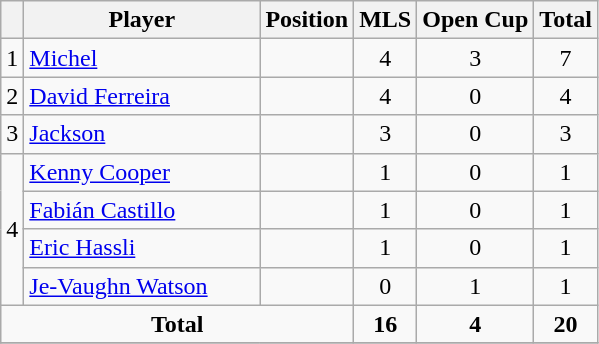<table class="wikitable">
<tr>
<th></th>
<th style="width:150px;">Player</th>
<th>Position</th>
<th>MLS</th>
<th>Open Cup</th>
<th>Total</th>
</tr>
<tr>
<td align=center rowspan= 1>1</td>
<td> <a href='#'>Michel</a></td>
<td align=center></td>
<td align=center>4</td>
<td align=center>3</td>
<td align=center>7</td>
</tr>
<tr>
<td align=center rowspan= 1>2</td>
<td> <a href='#'>David Ferreira</a></td>
<td align=center></td>
<td align=center>4</td>
<td align=center>0</td>
<td align=center>4</td>
</tr>
<tr>
<td align=center rowspan= 1>3</td>
<td> <a href='#'>Jackson</a></td>
<td align=center></td>
<td align=center>3</td>
<td align=center>0</td>
<td align=center>3</td>
</tr>
<tr>
<td align=center rowspan= 4>4</td>
<td> <a href='#'>Kenny Cooper</a></td>
<td align=center></td>
<td align=center>1</td>
<td align=center>0</td>
<td align=center>1</td>
</tr>
<tr>
<td> <a href='#'>Fabián Castillo</a></td>
<td align=center></td>
<td align=center>1</td>
<td align=center>0</td>
<td align=center>1</td>
</tr>
<tr>
<td> <a href='#'>Eric Hassli</a></td>
<td align=center></td>
<td align=center>1</td>
<td align=center>0</td>
<td align=center>1</td>
</tr>
<tr>
<td> <a href='#'>Je-Vaughn Watson</a></td>
<td align=center></td>
<td align=center>0</td>
<td align=center>1</td>
<td align=center>1</td>
</tr>
<tr>
<td align=center colspan=3><strong>Total</strong></td>
<td align=center><strong>16</strong></td>
<td align=center><strong>4</strong></td>
<td align=center><strong>20</strong></td>
</tr>
<tr>
</tr>
</table>
